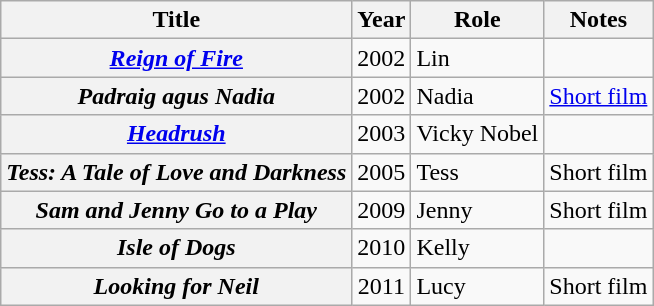<table class="wikitable sortable plainrowheaders">
<tr>
<th scope="col">Title</th>
<th scope="col">Year</th>
<th scope="col">Role</th>
<th scope="col" class="unsortable">Notes</th>
</tr>
<tr>
<th scope="row"><em><a href='#'>Reign of Fire</a></em></th>
<td align="center">2002</td>
<td>Lin</td>
<td></td>
</tr>
<tr>
<th scope="row"><em>Padraig agus Nadia</em></th>
<td align="center">2002</td>
<td>Nadia</td>
<td><a href='#'>Short film</a></td>
</tr>
<tr>
<th scope="row"><em><a href='#'>Headrush</a></em></th>
<td align="center">2003</td>
<td>Vicky Nobel</td>
<td></td>
</tr>
<tr>
<th scope="row"><em>Tess: A Tale of Love and Darkness</em></th>
<td align="center">2005</td>
<td>Tess</td>
<td>Short film</td>
</tr>
<tr>
<th scope="row"><em>Sam and Jenny Go to a Play</em></th>
<td align="center">2009</td>
<td>Jenny</td>
<td>Short film</td>
</tr>
<tr>
<th scope="row"><em>Isle of Dogs</em></th>
<td align="center">2010</td>
<td>Kelly</td>
</tr>
<tr>
<th scope="row"><em>Looking for Neil</em></th>
<td align="center">2011</td>
<td>Lucy</td>
<td>Short film</td>
</tr>
</table>
